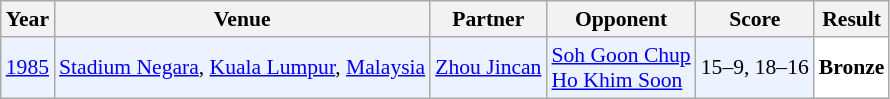<table class="sortable wikitable" style="font-size: 90%;">
<tr>
<th>Year</th>
<th>Venue</th>
<th>Partner</th>
<th>Opponent</th>
<th>Score</th>
<th>Result</th>
</tr>
<tr style="background:#ECF2FF">
<td align="center"><a href='#'>1985</a></td>
<td align="left"><a href='#'>Stadium Negara</a>, <a href='#'>Kuala Lumpur</a>, <a href='#'>Malaysia</a></td>
<td align="left"> <a href='#'>Zhou Jincan</a></td>
<td align="left"> <a href='#'>Soh Goon Chup</a><br> <a href='#'>Ho Khim Soon</a></td>
<td align="left">15–9, 18–16</td>
<td style="text-align:left; background:white"> <strong>Bronze</strong></td>
</tr>
</table>
